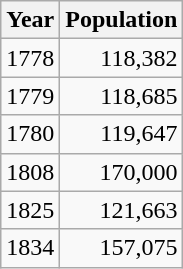<table class="wikitable floatright">
<tr>
<th>Year</th>
<th>Population</th>
</tr>
<tr>
<td>1778</td>
<td style="text-align: right">118,382</td>
</tr>
<tr>
<td>1779</td>
<td style="text-align: right">118,685</td>
</tr>
<tr>
<td>1780</td>
<td style="text-align: right">119,647</td>
</tr>
<tr>
<td>1808</td>
<td style="text-align: right">170,000</td>
</tr>
<tr>
<td>1825</td>
<td style="text-align: right">121,663</td>
</tr>
<tr>
<td>1834</td>
<td style="text-align: right">157,075</td>
</tr>
</table>
